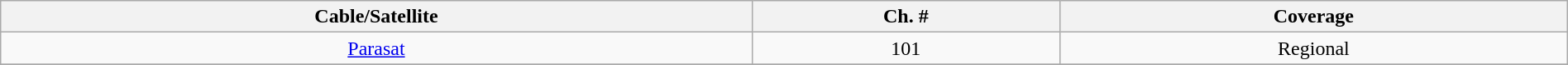<table class="wikitable unsortable" style="width:100%; text-align:center;">
<tr>
<th>Cable/Satellite</th>
<th>Ch. #</th>
<th class="unsortable">Coverage</th>
</tr>
<tr>
<td><a href='#'>Parasat</a></td>
<td>101</td>
<td>Regional</td>
</tr>
<tr>
</tr>
</table>
